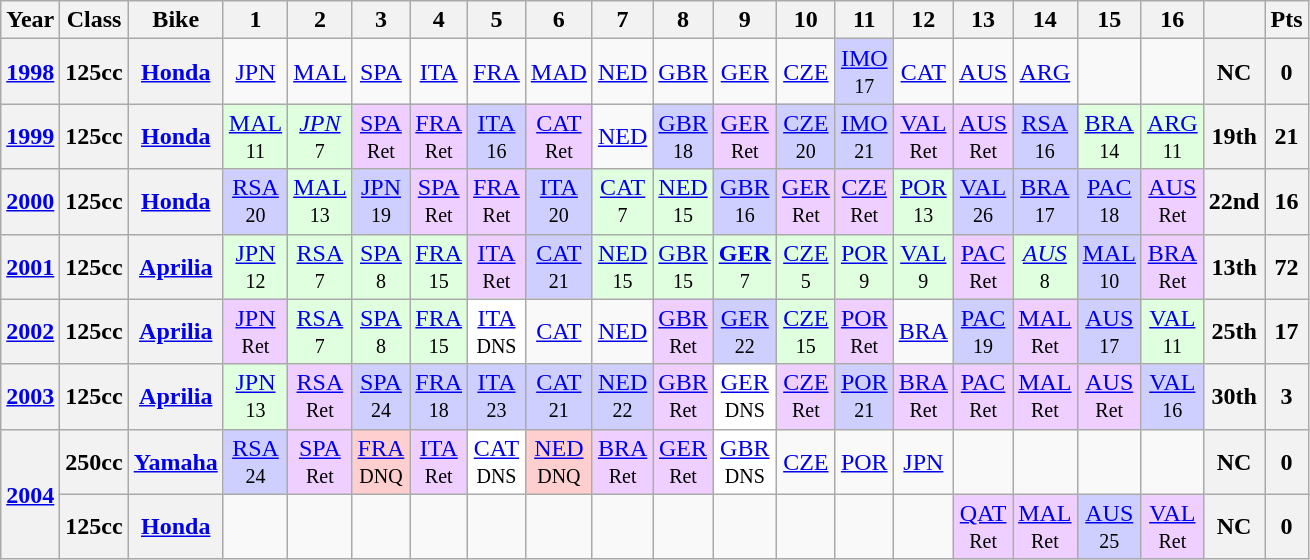<table class="wikitable" style="text-align:center">
<tr>
<th>Year</th>
<th>Class</th>
<th>Bike</th>
<th>1</th>
<th>2</th>
<th>3</th>
<th>4</th>
<th>5</th>
<th>6</th>
<th>7</th>
<th>8</th>
<th>9</th>
<th>10</th>
<th>11</th>
<th>12</th>
<th>13</th>
<th>14</th>
<th>15</th>
<th>16</th>
<th></th>
<th>Pts</th>
</tr>
<tr>
<th align="left"><a href='#'>1998</a></th>
<th align="left">125cc</th>
<th align="left"><a href='#'>Honda</a></th>
<td><a href='#'>JPN</a></td>
<td><a href='#'>MAL</a></td>
<td><a href='#'>SPA</a></td>
<td><a href='#'>ITA</a></td>
<td><a href='#'>FRA</a></td>
<td><a href='#'>MAD</a></td>
<td><a href='#'>NED</a></td>
<td><a href='#'>GBR</a></td>
<td><a href='#'>GER</a></td>
<td><a href='#'>CZE</a></td>
<td style="background:#cfcfff;"><a href='#'>IMO</a><br><small>17</small></td>
<td><a href='#'>CAT</a></td>
<td><a href='#'>AUS</a></td>
<td><a href='#'>ARG</a></td>
<td></td>
<td></td>
<th>NC</th>
<th>0</th>
</tr>
<tr>
<th align="left"><a href='#'>1999</a></th>
<th align="left">125cc</th>
<th align="left"><a href='#'>Honda</a></th>
<td style="background:#dfffdf;"><a href='#'>MAL</a><br><small>11</small></td>
<td style="background:#dfffdf;"><em><a href='#'>JPN</a></em><br><small>7</small></td>
<td style="background:#efcfff;"><a href='#'>SPA</a><br><small>Ret</small></td>
<td style="background:#efcfff;"><a href='#'>FRA</a><br><small>Ret</small></td>
<td style="background:#cfcfff;"><a href='#'>ITA</a><br><small>16</small></td>
<td style="background:#efcfff;"><a href='#'>CAT</a><br><small>Ret</small></td>
<td><a href='#'>NED</a></td>
<td style="background:#cfcfff;"><a href='#'>GBR</a><br><small>18</small></td>
<td style="background:#efcfff;"><a href='#'>GER</a><br><small>Ret</small></td>
<td style="background:#cfcfff;"><a href='#'>CZE</a><br><small>20</small></td>
<td style="background:#cfcfff;"><a href='#'>IMO</a><br><small>21</small></td>
<td style="background:#efcfff;"><a href='#'>VAL</a><br><small>Ret</small></td>
<td style="background:#efcfff;"><a href='#'>AUS</a><br><small>Ret</small></td>
<td style="background:#cfcfff;"><a href='#'>RSA</a><br><small>16</small></td>
<td style="background:#dfffdf;"><a href='#'>BRA</a><br><small>14</small></td>
<td style="background:#dfffdf;"><a href='#'>ARG</a><br><small>11</small></td>
<th>19th</th>
<th>21</th>
</tr>
<tr>
<th align="left"><a href='#'>2000</a></th>
<th align="left">125cc</th>
<th align="left"><a href='#'>Honda</a></th>
<td style="background:#cfcfff;"><a href='#'>RSA</a><br><small>20</small></td>
<td style="background:#dfffdf;"><a href='#'>MAL</a><br><small>13</small></td>
<td style="background:#cfcfff;"><a href='#'>JPN</a><br><small>19</small></td>
<td style="background:#efcfff;"><a href='#'>SPA</a><br><small>Ret</small></td>
<td style="background:#efcfff;"><a href='#'>FRA</a><br><small>Ret</small></td>
<td style="background:#cfcfff;"><a href='#'>ITA</a><br><small>20</small></td>
<td style="background:#dfffdf;"><a href='#'>CAT</a><br><small>7</small></td>
<td style="background:#dfffdf;"><a href='#'>NED</a><br><small>15</small></td>
<td style="background:#cfcfff;"><a href='#'>GBR</a><br><small>16</small></td>
<td style="background:#efcfff;"><a href='#'>GER</a><br><small>Ret</small></td>
<td style="background:#efcfff;"><a href='#'>CZE</a><br><small>Ret</small></td>
<td style="background:#dfffdf;"><a href='#'>POR</a><br><small>13</small></td>
<td style="background:#cfcfff;"><a href='#'>VAL</a><br><small>26</small></td>
<td style="background:#cfcfff;"><a href='#'>BRA</a><br><small>17</small></td>
<td style="background:#cfcfff;"><a href='#'>PAC</a><br><small>18</small></td>
<td style="background:#efcfff;"><a href='#'>AUS</a><br><small>Ret</small></td>
<th>22nd</th>
<th>16</th>
</tr>
<tr>
<th align="left"><a href='#'>2001</a></th>
<th align="left">125cc</th>
<th align="left"><a href='#'>Aprilia</a></th>
<td style="background:#dfffdf;"><a href='#'>JPN</a><br><small>12</small></td>
<td style="background:#dfffdf;"><a href='#'>RSA</a><br><small>7</small></td>
<td style="background:#dfffdf;"><a href='#'>SPA</a><br><small>8</small></td>
<td style="background:#dfffdf;"><a href='#'>FRA</a><br><small>15</small></td>
<td style="background:#efcfff;"><a href='#'>ITA</a><br><small>Ret</small></td>
<td style="background:#cfcfff;"><a href='#'>CAT</a><br><small>21</small></td>
<td style="background:#dfffdf;"><a href='#'>NED</a><br><small>15</small></td>
<td style="background:#dfffdf;"><a href='#'>GBR</a><br><small>15</small></td>
<td style="background:#dfffdf;"><strong><a href='#'>GER</a></strong><br><small>7</small></td>
<td style="background:#dfffdf;"><a href='#'>CZE</a><br><small>5</small></td>
<td style="background:#dfffdf;"><a href='#'>POR</a><br><small>9</small></td>
<td style="background:#dfffdf;"><a href='#'>VAL</a><br><small>9</small></td>
<td style="background:#efcfff;"><a href='#'>PAC</a><br><small>Ret</small></td>
<td style="background:#dfffdf;"><em><a href='#'>AUS</a></em><br><small>8</small></td>
<td style="background:#cfcfff;"><a href='#'>MAL</a><br><small>10</small></td>
<td style="background:#efcfff;"><a href='#'>BRA</a><br><small>Ret</small></td>
<th>13th</th>
<th>72</th>
</tr>
<tr>
<th align="left"><a href='#'>2002</a></th>
<th align="left">125cc</th>
<th align="left"><a href='#'>Aprilia</a></th>
<td style="background:#efcfff;"><a href='#'>JPN</a><br><small>Ret</small></td>
<td style="background:#dfffdf;"><a href='#'>RSA</a><br><small>7</small></td>
<td style="background:#dfffdf;"><a href='#'>SPA</a><br><small>8</small></td>
<td style="background:#dfffdf;"><a href='#'>FRA</a><br><small>15</small></td>
<td style="background:#ffffff;"><a href='#'>ITA</a><br><small>DNS</small></td>
<td><a href='#'>CAT</a></td>
<td><a href='#'>NED</a></td>
<td style="background:#efcfff;"><a href='#'>GBR</a><br><small>Ret</small></td>
<td style="background:#cfcfff;"><a href='#'>GER</a><br><small>22</small></td>
<td style="background:#dfffdf;"><a href='#'>CZE</a><br><small>15</small></td>
<td style="background:#efcfff;"><a href='#'>POR</a><br><small>Ret</small></td>
<td><a href='#'>BRA</a></td>
<td style="background:#cfcfff;"><a href='#'>PAC</a><br><small>19</small></td>
<td style="background:#efcfff;"><a href='#'>MAL</a><br><small>Ret</small></td>
<td style="background:#cfcfff;"><a href='#'>AUS</a><br><small>17</small></td>
<td style="background:#dfffdf;"><a href='#'>VAL</a><br><small>11</small></td>
<th>25th</th>
<th>17</th>
</tr>
<tr>
<th align="left"><a href='#'>2003</a></th>
<th align="left">125cc</th>
<th align="left"><a href='#'>Aprilia</a></th>
<td style="background:#dfffdf;"><a href='#'>JPN</a><br><small>13</small></td>
<td style="background:#efcfff;"><a href='#'>RSA</a><br><small>Ret</small></td>
<td style="background:#cfcfff;"><a href='#'>SPA</a><br><small>24</small></td>
<td style="background:#cfcfff;"><a href='#'>FRA</a><br><small>18</small></td>
<td style="background:#cfcfff;"><a href='#'>ITA</a><br><small>23</small></td>
<td style="background:#cfcfff;"><a href='#'>CAT</a><br><small>21</small></td>
<td style="background:#cfcfff;"><a href='#'>NED</a><br><small>22</small></td>
<td style="background:#efcfff;"><a href='#'>GBR</a><br><small>Ret</small></td>
<td style="background:#ffffff;"><a href='#'>GER</a><br><small>DNS</small></td>
<td style="background:#efcfff;"><a href='#'>CZE</a><br><small>Ret</small></td>
<td style="background:#cfcfff;"><a href='#'>POR</a><br><small>21</small></td>
<td style="background:#efcfff;"><a href='#'>BRA</a><br><small>Ret</small></td>
<td style="background:#efcfff;"><a href='#'>PAC</a><br><small>Ret</small></td>
<td style="background:#efcfff;"><a href='#'>MAL</a><br><small>Ret</small></td>
<td style="background:#efcfff;"><a href='#'>AUS</a><br><small>Ret</small></td>
<td style="background:#cfcfff;"><a href='#'>VAL</a><br><small>16</small></td>
<th>30th</th>
<th>3</th>
</tr>
<tr>
<th align="left" rowspan=2><a href='#'>2004</a></th>
<th align="left">250cc</th>
<th align="left"><a href='#'>Yamaha</a></th>
<td style="background:#cfcfff;"><a href='#'>RSA</a><br><small>24</small></td>
<td style="background:#efcfff;"><a href='#'>SPA</a><br><small>Ret</small></td>
<td style="background:#ffcfcf;"><a href='#'>FRA</a><br><small>DNQ</small></td>
<td style="background:#efcfff;"><a href='#'>ITA</a><br><small>Ret</small></td>
<td style="background:#ffffff;"><a href='#'>CAT</a><br><small>DNS</small></td>
<td style="background:#ffcfcf;"><a href='#'>NED</a><br><small>DNQ</small></td>
<td style="background:#efcfff;"><a href='#'>BRA</a><br><small>Ret</small></td>
<td style="background:#efcfff;"><a href='#'>GER</a><br><small>Ret</small></td>
<td style="background:#ffffff;"><a href='#'>GBR</a><br><small>DNS</small></td>
<td><a href='#'>CZE</a></td>
<td><a href='#'>POR</a></td>
<td><a href='#'>JPN</a></td>
<td></td>
<td></td>
<td></td>
<td></td>
<th>NC</th>
<th>0</th>
</tr>
<tr>
<th align="left">125cc</th>
<th align="left"><a href='#'>Honda</a></th>
<td></td>
<td></td>
<td></td>
<td></td>
<td></td>
<td></td>
<td></td>
<td></td>
<td></td>
<td></td>
<td></td>
<td></td>
<td style="background:#efcfff;"><a href='#'>QAT</a><br><small>Ret</small></td>
<td style="background:#efcfff;"><a href='#'>MAL</a><br><small>Ret</small></td>
<td style="background:#cfcfff;"><a href='#'>AUS</a><br><small>25</small></td>
<td style="background:#efcfff;"><a href='#'>VAL</a><br><small>Ret</small></td>
<th>NC</th>
<th>0</th>
</tr>
</table>
